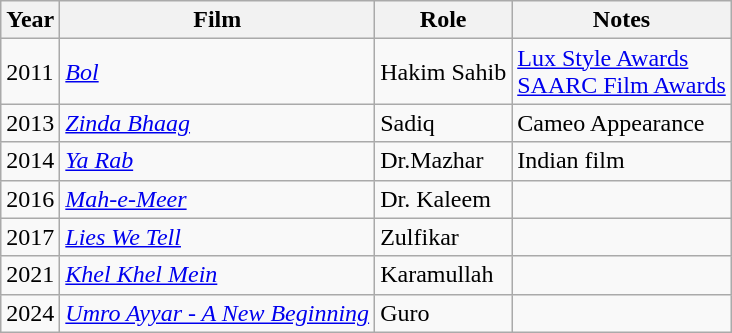<table class="wikitable">
<tr>
<th>Year</th>
<th>Film</th>
<th>Role</th>
<th>Notes</th>
</tr>
<tr>
<td>2011</td>
<td><em><a href='#'>Bol</a></em></td>
<td>Hakim Sahib</td>
<td><a href='#'>Lux Style Awards</a><br><a href='#'>SAARC Film Awards</a></td>
</tr>
<tr>
<td>2013</td>
<td><em><a href='#'>Zinda Bhaag</a></em></td>
<td>Sadiq</td>
<td>Cameo Appearance</td>
</tr>
<tr>
<td>2014</td>
<td><em><a href='#'>Ya Rab</a></em></td>
<td>Dr.Mazhar</td>
<td>Indian film</td>
</tr>
<tr>
<td>2016</td>
<td><em><a href='#'>Mah-e-Meer</a></em></td>
<td>Dr. Kaleem</td>
<td></td>
</tr>
<tr>
<td>2017</td>
<td><em><a href='#'>Lies We Tell</a></em></td>
<td>Zulfikar</td>
<td></td>
</tr>
<tr>
<td>2021</td>
<td><em><a href='#'>Khel Khel Mein</a></em></td>
<td>Karamullah</td>
<td></td>
</tr>
<tr>
<td>2024</td>
<td><em><a href='#'>Umro Ayyar - A New Beginning</a></em></td>
<td>Guro</td>
<td></td>
</tr>
</table>
